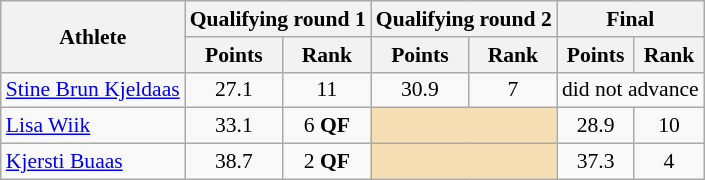<table class="wikitable" style="font-size:90%">
<tr>
<th rowspan="2">Athlete</th>
<th colspan="2">Qualifying round 1</th>
<th colspan="2">Qualifying round 2</th>
<th colspan="2">Final</th>
</tr>
<tr>
<th>Points</th>
<th>Rank</th>
<th>Points</th>
<th>Rank</th>
<th>Points</th>
<th>Rank</th>
</tr>
<tr>
<td><a href='#'>Stine Brun Kjeldaas</a></td>
<td align="center">27.1</td>
<td align="center">11</td>
<td align="center">30.9</td>
<td align="center">7</td>
<td colspan="2">did not advance</td>
</tr>
<tr>
<td><a href='#'>Lisa Wiik</a></td>
<td align="center">33.1</td>
<td align="center">6 <strong>QF</strong></td>
<td colspan="2" bgcolor="wheat"></td>
<td align="center">28.9</td>
<td align="center">10</td>
</tr>
<tr>
<td><a href='#'>Kjersti Buaas</a></td>
<td align="center">38.7</td>
<td align="center">2 <strong>QF</strong></td>
<td colspan="2" bgcolor="wheat"></td>
<td align="center">37.3</td>
<td align="center">4</td>
</tr>
</table>
